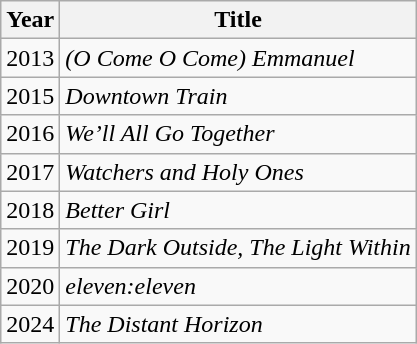<table class="wikitable">
<tr>
<th>Year</th>
<th>Title</th>
</tr>
<tr>
<td>2013</td>
<td><em>(O Come O Come) Emmanuel</em></td>
</tr>
<tr>
<td>2015</td>
<td><em>Downtown Train</em></td>
</tr>
<tr>
<td>2016</td>
<td><em>We’ll All Go Together</em></td>
</tr>
<tr>
<td>2017</td>
<td><em>Watchers and Holy Ones</em></td>
</tr>
<tr>
<td>2018</td>
<td><em>Better Girl</em></td>
</tr>
<tr>
<td>2019</td>
<td><em>The Dark Outside, The Light Within</em></td>
</tr>
<tr>
<td>2020</td>
<td><em>eleven:eleven</em></td>
</tr>
<tr>
<td>2024</td>
<td><em>The Distant Horizon</em></td>
</tr>
</table>
